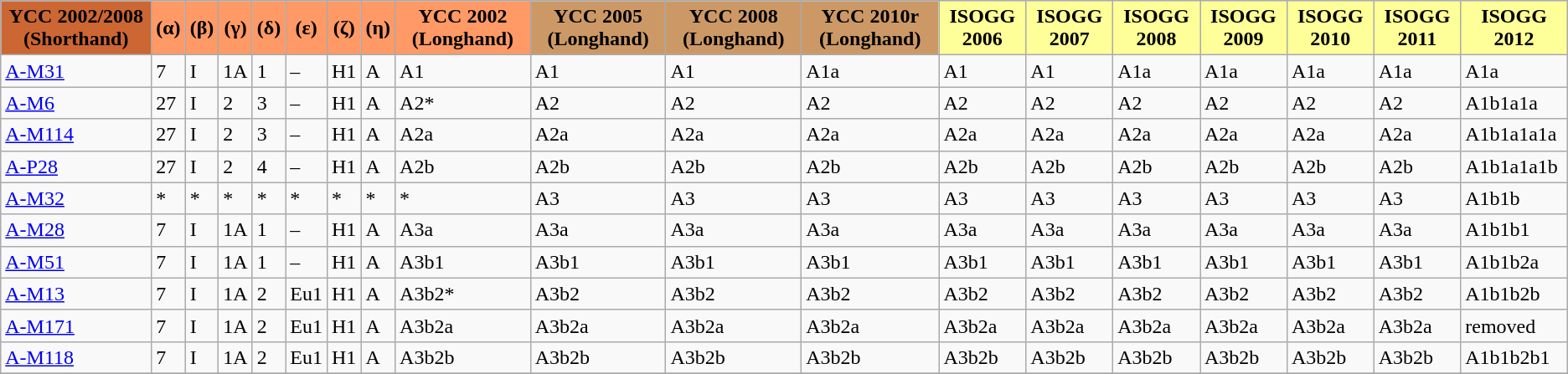<table class="wikitable">
<tr>
<th align="center" style="background:#c63;"><strong>YCC 2002/2008 (Shorthand)</strong></th>
<th align="center" style="background:#f96;"><strong>(α)</strong></th>
<th align="center" style="background:#f96;"><strong>(β)</strong></th>
<th align="center" style="background:#f96;"><strong>(γ)</strong></th>
<td align="center" style="background:#f96;"><strong>(δ)</strong></td>
<td align="center" style="background:#f96;"><strong>(ε)</strong></td>
<td align="center" style="background:#f96;"><strong>(ζ)</strong></td>
<td align="center" style="background:#f96"><strong>(η)</strong></td>
<td align="center" style="background:#f96"><strong>YCC 2002 (Longhand)</strong></td>
<td align="center" style="background:#c96;"><strong>YCC 2005 (Longhand)</strong></td>
<td align="center" style="background:#c96;"><strong>YCC 2008 (Longhand)</strong></td>
<td align="center" style="background:#c96;"><strong>YCC 2010r (Longhand)</strong></td>
<td align="center" style="background:#ff9;"><strong>ISOGG 2006</strong></td>
<td align="center" style="background:#ff9;"><strong>ISOGG 2007</strong></td>
<td align="center" style="background:#ff9;"><strong>ISOGG 2008</strong></td>
<td align="center" style="background:#ff9;"><strong>ISOGG 2009</strong></td>
<td align="center" style="background:#ff9;"><strong>ISOGG 2010</strong></td>
<td align="center" style="background:#ff9;"><strong>ISOGG 2011</strong></td>
<td align="center" style="background:#ff9;"><strong>ISOGG 2012</strong></td>
</tr>
<tr>
<td><a href='#'>A-M31</a></td>
<td>7</td>
<td>I</td>
<td>1A</td>
<td>1</td>
<td>–</td>
<td>H1</td>
<td>A</td>
<td>A1</td>
<td>A1</td>
<td>A1</td>
<td>A1a</td>
<td>A1</td>
<td>A1</td>
<td>A1a</td>
<td>A1a</td>
<td>A1a</td>
<td>A1a</td>
<td>A1a</td>
</tr>
<tr>
<td><a href='#'>A-M6</a></td>
<td>27</td>
<td>I</td>
<td>2</td>
<td>3</td>
<td>–</td>
<td>H1</td>
<td>A</td>
<td>A2*</td>
<td>A2</td>
<td>A2</td>
<td>A2</td>
<td>A2</td>
<td>A2</td>
<td>A2</td>
<td>A2</td>
<td>A2</td>
<td>A2</td>
<td>A1b1a1a</td>
</tr>
<tr>
<td><a href='#'>A-M114</a></td>
<td>27</td>
<td>I</td>
<td>2</td>
<td>3</td>
<td>–</td>
<td>H1</td>
<td>A</td>
<td>A2a</td>
<td>A2a</td>
<td>A2a</td>
<td>A2a</td>
<td>A2a</td>
<td>A2a</td>
<td>A2a</td>
<td>A2a</td>
<td>A2a</td>
<td>A2a</td>
<td>A1b1a1a1a</td>
</tr>
<tr>
<td><a href='#'>A-P28</a></td>
<td>27</td>
<td>I</td>
<td>2</td>
<td>4</td>
<td>–</td>
<td>H1</td>
<td>A</td>
<td>A2b</td>
<td>A2b</td>
<td>A2b</td>
<td>A2b</td>
<td>A2b</td>
<td>A2b</td>
<td>A2b</td>
<td>A2b</td>
<td>A2b</td>
<td>A2b</td>
<td>A1b1a1a1b</td>
</tr>
<tr>
<td><a href='#'>A-M32</a></td>
<td>*</td>
<td>*</td>
<td>*</td>
<td>*</td>
<td>*</td>
<td>*</td>
<td>*</td>
<td>*</td>
<td>A3</td>
<td>A3</td>
<td>A3</td>
<td>A3</td>
<td>A3</td>
<td>A3</td>
<td>A3</td>
<td>A3</td>
<td>A3</td>
<td>A1b1b</td>
</tr>
<tr>
<td><a href='#'>A-M28</a></td>
<td>7</td>
<td>I</td>
<td>1A</td>
<td>1</td>
<td>–</td>
<td>H1</td>
<td>A</td>
<td>A3a</td>
<td>A3a</td>
<td>A3a</td>
<td>A3a</td>
<td>A3a</td>
<td>A3a</td>
<td>A3a</td>
<td>A3a</td>
<td>A3a</td>
<td>A3a</td>
<td>A1b1b1</td>
</tr>
<tr>
<td><a href='#'>A-M51</a></td>
<td>7</td>
<td>I</td>
<td>1A</td>
<td>1</td>
<td>–</td>
<td>H1</td>
<td>A</td>
<td>A3b1</td>
<td>A3b1</td>
<td>A3b1</td>
<td>A3b1</td>
<td>A3b1</td>
<td>A3b1</td>
<td>A3b1</td>
<td>A3b1</td>
<td>A3b1</td>
<td>A3b1</td>
<td>A1b1b2a</td>
</tr>
<tr>
<td><a href='#'>A-M13</a></td>
<td>7</td>
<td>I</td>
<td>1A</td>
<td>2</td>
<td>Eu1</td>
<td>H1</td>
<td>A</td>
<td>A3b2*</td>
<td>A3b2</td>
<td>A3b2</td>
<td>A3b2</td>
<td>A3b2</td>
<td>A3b2</td>
<td>A3b2</td>
<td>A3b2</td>
<td>A3b2</td>
<td>A3b2</td>
<td>A1b1b2b</td>
</tr>
<tr>
<td><a href='#'>A-M171</a></td>
<td>7</td>
<td>I</td>
<td>1A</td>
<td>2</td>
<td>Eu1</td>
<td>H1</td>
<td>A</td>
<td>A3b2a</td>
<td>A3b2a</td>
<td>A3b2a</td>
<td>A3b2a</td>
<td>A3b2a</td>
<td>A3b2a</td>
<td>A3b2a</td>
<td>A3b2a</td>
<td>A3b2a</td>
<td>A3b2a</td>
<td>removed</td>
</tr>
<tr>
<td><a href='#'>A-M118</a></td>
<td>7</td>
<td>I</td>
<td>1A</td>
<td>2</td>
<td>Eu1</td>
<td>H1</td>
<td>A</td>
<td>A3b2b</td>
<td>A3b2b</td>
<td>A3b2b</td>
<td>A3b2b</td>
<td>A3b2b</td>
<td>A3b2b</td>
<td>A3b2b</td>
<td>A3b2b</td>
<td>A3b2b</td>
<td>A3b2b</td>
<td>A1b1b2b1</td>
</tr>
<tr>
</tr>
</table>
